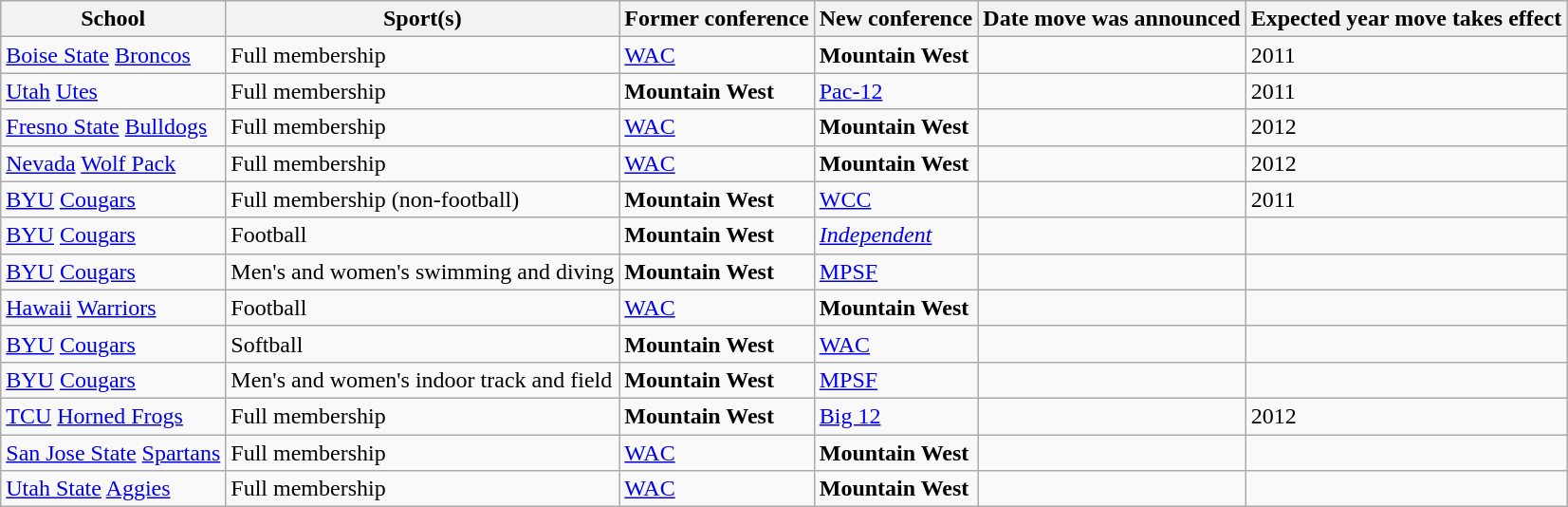<table class="wikitable sortable">
<tr>
<th>School</th>
<th>Sport(s)</th>
<th>Former conference</th>
<th>New conference</th>
<th>Date move was announced</th>
<th>Expected year move takes effect</th>
</tr>
<tr>
<td><a href='#'>Boise State</a> <a href='#'>Broncos</a></td>
<td>Full membership</td>
<td><a href='#'>WAC</a></td>
<td><strong>Mountain West</strong></td>
<td></td>
<td>2011</td>
</tr>
<tr>
<td><a href='#'>Utah</a> <a href='#'>Utes</a></td>
<td>Full membership</td>
<td><strong>Mountain West</strong></td>
<td><a href='#'>Pac-12</a></td>
<td></td>
<td>2011</td>
</tr>
<tr>
<td><a href='#'>Fresno State</a> <a href='#'>Bulldogs</a></td>
<td>Full membership</td>
<td><a href='#'>WAC</a></td>
<td><strong>Mountain West</strong></td>
<td></td>
<td>2012</td>
</tr>
<tr>
<td><a href='#'>Nevada</a> <a href='#'>Wolf Pack</a></td>
<td>Full membership</td>
<td><a href='#'>WAC</a></td>
<td><strong>Mountain West</strong></td>
<td></td>
<td>2012</td>
</tr>
<tr>
<td><a href='#'>BYU</a> <a href='#'>Cougars</a></td>
<td>Full membership (non-football)</td>
<td><strong>Mountain West</strong></td>
<td><a href='#'>WCC</a></td>
<td></td>
<td>2011</td>
</tr>
<tr>
<td><a href='#'>BYU</a> <a href='#'>Cougars</a></td>
<td>Football</td>
<td><strong>Mountain West</strong></td>
<td><em><a href='#'>Independent</a></em></td>
<td></td>
<td></td>
</tr>
<tr>
<td><a href='#'>BYU</a> <a href='#'>Cougars</a></td>
<td>Men's and women's swimming and diving</td>
<td><strong>Mountain West</strong></td>
<td><a href='#'>MPSF</a></td>
<td></td>
<td></td>
</tr>
<tr>
<td><a href='#'>Hawaii</a> <a href='#'>Warriors</a></td>
<td>Football</td>
<td><a href='#'>WAC</a></td>
<td><strong>Mountain West</strong></td>
<td></td>
<td></td>
</tr>
<tr>
<td><a href='#'>BYU</a> <a href='#'>Cougars</a></td>
<td>Softball</td>
<td><strong>Mountain West</strong></td>
<td><a href='#'>WAC</a></td>
<td></td>
<td></td>
</tr>
<tr>
<td><a href='#'>BYU</a> <a href='#'>Cougars</a></td>
<td>Men's and women's indoor track and field</td>
<td><strong>Mountain West</strong></td>
<td><a href='#'>MPSF</a></td>
<td></td>
<td></td>
</tr>
<tr>
<td><a href='#'>TCU</a> <a href='#'>Horned Frogs</a></td>
<td>Full membership</td>
<td><strong>Mountain West</strong></td>
<td><a href='#'>Big 12</a></td>
<td></td>
<td>2012</td>
</tr>
<tr>
<td><a href='#'>San Jose State</a> <a href='#'>Spartans</a></td>
<td>Full membership</td>
<td><a href='#'>WAC</a></td>
<td><strong>Mountain West</strong></td>
<td></td>
<td></td>
</tr>
<tr>
<td><a href='#'>Utah State</a> <a href='#'>Aggies</a></td>
<td>Full membership</td>
<td><a href='#'>WAC</a></td>
<td><strong>Mountain West</strong></td>
<td></td>
<td></td>
</tr>
</table>
